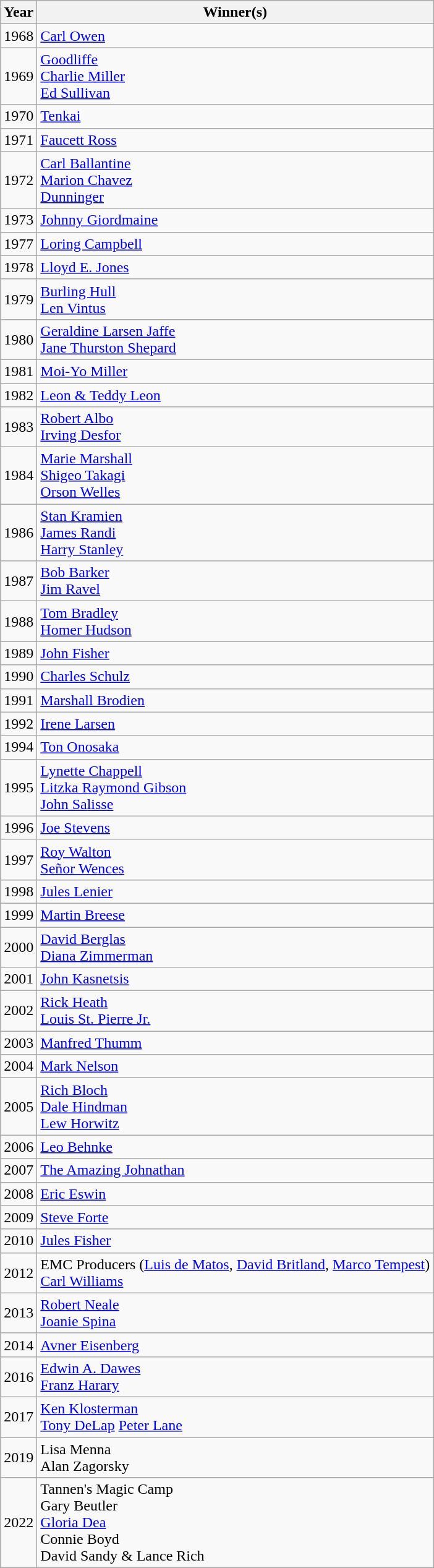<table class="wikitable sortable">
<tr>
<th>Year</th>
<th>Winner(s)</th>
</tr>
<tr>
<td>1968</td>
<td><a href='#'>Carl Owen</a></td>
</tr>
<tr>
<td>1969</td>
<td><a href='#'>Goodliffe</a><br><a href='#'>Charlie Miller</a><br><a href='#'>Ed Sullivan</a></td>
</tr>
<tr>
<td>1970</td>
<td><a href='#'>Tenkai</a></td>
</tr>
<tr>
<td>1971</td>
<td><a href='#'>Faucett Ross</a></td>
</tr>
<tr>
<td>1972</td>
<td><a href='#'>Carl Ballantine</a><br><a href='#'>Marion Chavez</a><br><a href='#'>Dunninger</a></td>
</tr>
<tr>
<td>1973</td>
<td><a href='#'>Johnny Giordmaine</a></td>
</tr>
<tr>
<td>1977</td>
<td><a href='#'>Loring Campbell</a></td>
</tr>
<tr>
<td>1978</td>
<td><a href='#'>Lloyd E. Jones</a></td>
</tr>
<tr>
<td>1979</td>
<td><a href='#'>Burling Hull</a><br><a href='#'>Len Vintus</a></td>
</tr>
<tr>
<td>1980</td>
<td><a href='#'>Geraldine Larsen Jaffe</a><br><a href='#'>Jane Thurston Shepard</a></td>
</tr>
<tr>
<td>1981</td>
<td><a href='#'>Moi-Yo Miller</a></td>
</tr>
<tr>
<td>1982</td>
<td><a href='#'>Leon & Teddy Leon</a></td>
</tr>
<tr>
<td>1983</td>
<td><a href='#'>Robert Albo</a><br><a href='#'>Irving Desfor</a></td>
</tr>
<tr>
<td>1984</td>
<td><a href='#'>Marie Marshall</a><br><a href='#'>Shigeo Takagi</a><br><a href='#'>Orson Welles</a></td>
</tr>
<tr>
<td>1986</td>
<td><a href='#'>Stan Kramien</a><br><a href='#'>James Randi</a><br><a href='#'>Harry Stanley</a></td>
</tr>
<tr>
<td>1987</td>
<td><a href='#'>Bob Barker</a><br><a href='#'>Jim Ravel</a></td>
</tr>
<tr>
<td>1988</td>
<td><a href='#'>Tom Bradley</a><br><a href='#'>Homer Hudson</a></td>
</tr>
<tr>
<td>1989</td>
<td><a href='#'>John Fisher</a></td>
</tr>
<tr>
<td>1990</td>
<td><a href='#'>Charles Schulz</a></td>
</tr>
<tr>
<td>1991</td>
<td><a href='#'>Marshall Brodien</a></td>
</tr>
<tr>
<td>1992</td>
<td><a href='#'>Irene Larsen</a></td>
</tr>
<tr>
<td>1994</td>
<td><a href='#'>Ton Onosaka</a></td>
</tr>
<tr>
<td>1995</td>
<td><a href='#'>Lynette Chappell</a><br><a href='#'>Litzka Raymond Gibson</a><br><a href='#'>John Salisse</a></td>
</tr>
<tr>
<td>1996</td>
<td><a href='#'>Joe Stevens</a></td>
</tr>
<tr>
<td>1997</td>
<td><a href='#'>Roy Walton</a><br><a href='#'>Señor Wences</a></td>
</tr>
<tr>
<td>1998</td>
<td><a href='#'>Jules Lenier</a></td>
</tr>
<tr>
<td>1999</td>
<td><a href='#'>Martin Breese</a></td>
</tr>
<tr>
<td>2000</td>
<td><a href='#'>David Berglas</a><br><a href='#'>Diana Zimmerman</a></td>
</tr>
<tr>
<td>2001</td>
<td><a href='#'>John Kasnetsis</a></td>
</tr>
<tr>
<td>2002</td>
<td><a href='#'>Rick Heath</a><br><a href='#'>Louis St. Pierre Jr.</a></td>
</tr>
<tr>
<td>2003</td>
<td><a href='#'>Manfred Thumm</a></td>
</tr>
<tr>
<td>2004</td>
<td><a href='#'>Mark Nelson</a></td>
</tr>
<tr>
<td>2005</td>
<td><a href='#'>Rich Bloch</a><br><a href='#'>Dale Hindman</a><br><a href='#'>Lew Horwitz</a></td>
</tr>
<tr>
<td>2006</td>
<td><a href='#'>Leo Behnke</a></td>
</tr>
<tr>
<td>2007</td>
<td><a href='#'>The Amazing Johnathan</a></td>
</tr>
<tr>
<td>2008</td>
<td><a href='#'>Eric Eswin</a></td>
</tr>
<tr>
<td>2009</td>
<td><a href='#'>Steve Forte</a></td>
</tr>
<tr>
<td>2010</td>
<td><a href='#'>Jules Fisher</a></td>
</tr>
<tr>
<td>2012</td>
<td>EMC Producers (<a href='#'>Luis de Matos</a>, <a href='#'>David Britland</a>, <a href='#'>Marco Tempest</a>)<br><a href='#'>Carl Williams</a></td>
</tr>
<tr>
<td>2013</td>
<td><a href='#'>Robert Neale</a><br><a href='#'>Joanie Spina</a></td>
</tr>
<tr>
<td>2014</td>
<td><a href='#'>Avner Eisenberg</a></td>
</tr>
<tr>
<td>2016</td>
<td><a href='#'>Edwin A. Dawes</a><br><a href='#'>Franz Harary</a></td>
</tr>
<tr>
<td>2017</td>
<td><a href='#'>Ken Klosterman</a><br><a href='#'>Tony DeLap</a>
<a href='#'>Peter Lane</a></td>
</tr>
<tr>
<td>2019</td>
<td>Lisa Menna<br>Alan Zagorsky</td>
</tr>
<tr>
<td>2022</td>
<td>Tannen's Magic Camp<br>Gary Beutler<br><a href='#'>Gloria Dea</a><br>Connie Boyd<br>David Sandy & Lance Rich</td>
</tr>
</table>
